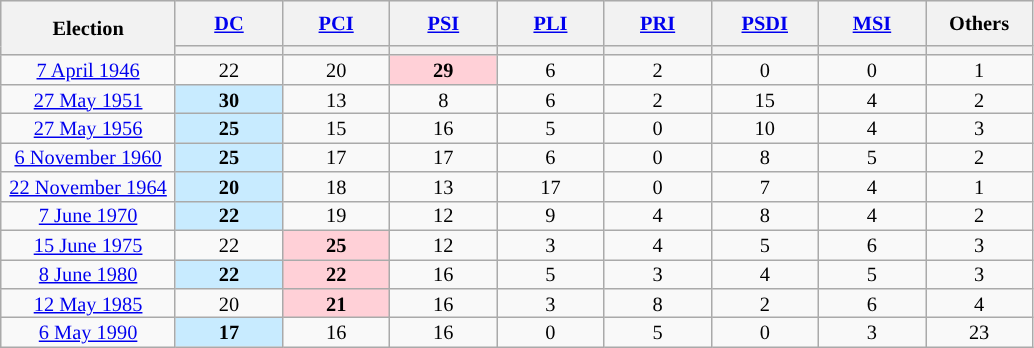<table class="wikitable" style="text-align:center;font-size:85%;line-height:13px">
<tr style="height:30px; background-color:#E9E9E9">
<th style="width:110px;" rowspan="2">Election</th>
<th style="width:65px;"><a href='#'>DC</a></th>
<th style="width:65px;"><a href='#'>PCI</a></th>
<th style="width:65px;"><a href='#'>PSI</a></th>
<th style="width:65px;"><a href='#'>PLI</a></th>
<th style="width:65px;"><a href='#'>PRI</a></th>
<th style="width:65px;"><a href='#'>PSDI</a></th>
<th style="width:65px;"><a href='#'>MSI</a></th>
<th style="width:65px;">Others</th>
</tr>
<tr>
<th style="background:"></th>
<th style="background:"></th>
<th style="background:"></th>
<th style="background:"></th>
<th style="background:"></th>
<th style="background:"></th>
<th style="background:"></th>
<th style="background:"></th>
</tr>
<tr>
<td><a href='#'>7 April 1946</a></td>
<td>22</td>
<td>20</td>
<td style="background:#FFD0D7"><strong>29</strong></td>
<td>6</td>
<td>2</td>
<td>0</td>
<td>0</td>
<td>1</td>
</tr>
<tr>
<td><a href='#'>27 May 1951</a></td>
<td style="background:#C8EBFF"><strong>30</strong></td>
<td>13</td>
<td>8</td>
<td>6</td>
<td>2</td>
<td>15</td>
<td>4</td>
<td>2</td>
</tr>
<tr>
<td><a href='#'>27 May 1956</a></td>
<td style="background:#C8EBFF"><strong>25</strong></td>
<td>15</td>
<td>16</td>
<td>5</td>
<td>0</td>
<td>10</td>
<td>4</td>
<td>3</td>
</tr>
<tr>
<td><a href='#'>6 November 1960</a></td>
<td style="background:#C8EBFF"><strong>25</strong></td>
<td>17</td>
<td>17</td>
<td>6</td>
<td>0</td>
<td>8</td>
<td>5</td>
<td>2</td>
</tr>
<tr>
<td><a href='#'>22 November 1964</a></td>
<td style="background:#C8EBFF"><strong>20</strong></td>
<td>18</td>
<td>13</td>
<td>17</td>
<td>0</td>
<td>7</td>
<td>4</td>
<td>1</td>
</tr>
<tr>
<td><a href='#'>7 June 1970</a></td>
<td style="background:#C8EBFF"><strong>22</strong></td>
<td>19</td>
<td>12</td>
<td>9</td>
<td>4</td>
<td>8</td>
<td>4</td>
<td>2</td>
</tr>
<tr>
<td><a href='#'>15 June 1975</a></td>
<td>22</td>
<td style="background:#FFD0D7"><strong>25</strong></td>
<td>12</td>
<td>3</td>
<td>4</td>
<td>5</td>
<td>6</td>
<td>3</td>
</tr>
<tr>
<td><a href='#'>8 June 1980</a></td>
<td style="background:#C8EBFF"><strong>22</strong></td>
<td style="background:#FFD0D7"><strong>22</strong></td>
<td>16</td>
<td>5</td>
<td>3</td>
<td>4</td>
<td>5</td>
<td>3</td>
</tr>
<tr>
<td><a href='#'>12 May 1985</a></td>
<td>20</td>
<td style="background:#FFD0D7"><strong>21</strong></td>
<td>16</td>
<td>3</td>
<td>8</td>
<td>2</td>
<td>6</td>
<td>4</td>
</tr>
<tr>
<td><a href='#'>6 May 1990</a></td>
<td style="background:#C8EBFF"><strong>17</strong></td>
<td>16</td>
<td>16</td>
<td>0</td>
<td>5</td>
<td>0</td>
<td>3</td>
<td>23</td>
</tr>
</table>
